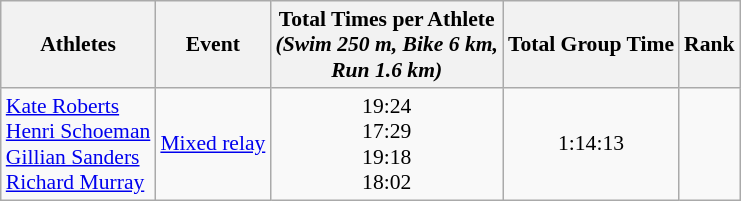<table class="wikitable" border="1" style="font-size:90%">
<tr>
<th>Athletes</th>
<th>Event</th>
<th>Total Times per Athlete <br> <em>(Swim 250 m, Bike 6 km, <br> Run 1.6 km)</em></th>
<th>Total Group Time</th>
<th>Rank</th>
</tr>
<tr>
<td><a href='#'>Kate Roberts</a><br><a href='#'>Henri Schoeman</a><br><a href='#'>Gillian Sanders</a><br><a href='#'>Richard Murray</a></td>
<td align="center"><a href='#'>Mixed relay</a></td>
<td align="center">19:24<br>17:29<br>19:18<br>18:02</td>
<td align="center">1:14:13</td>
<td align="center"></td>
</tr>
</table>
